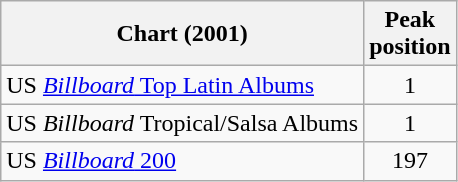<table class="wikitable">
<tr>
<th align="left">Chart (2001)</th>
<th align="left">Peak<br>position</th>
</tr>
<tr>
<td align="left">US <a href='#'><em>Billboard</em> Top Latin Albums</a></td>
<td align="center">1</td>
</tr>
<tr>
<td align="left">US <em>Billboard</em> Tropical/Salsa Albums</td>
<td align="center">1</td>
</tr>
<tr>
<td align="left">US <a href='#'><em>Billboard</em> 200</a></td>
<td align="center">197</td>
</tr>
</table>
